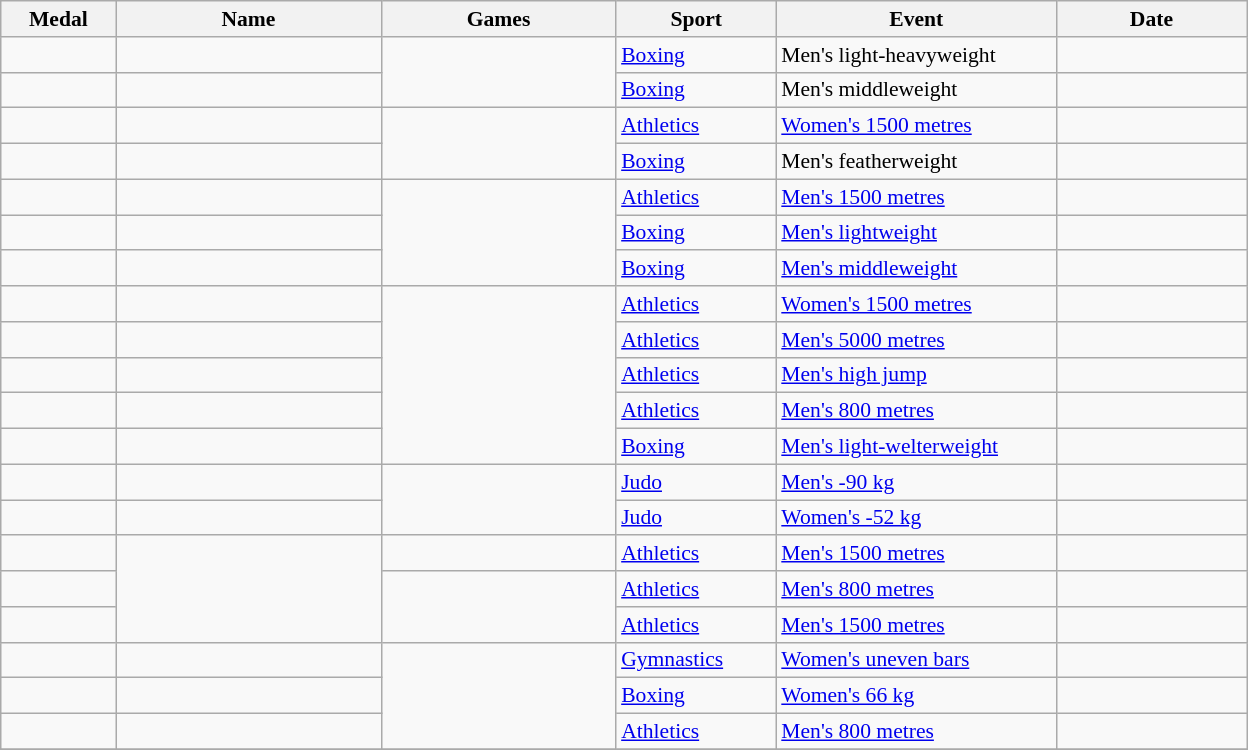<table class="wikitable sortable" style="font-size:90%">
<tr>
<th width="70">Medal</th>
<th width="170">Name</th>
<th width="150">Games</th>
<th width="100">Sport</th>
<th width="180">Event</th>
<th width="120">Date</th>
</tr>
<tr>
<td></td>
<td></td>
<td rowspan="2"></td>
<td> <a href='#'>Boxing</a></td>
<td>Men's light-heavyweight</td>
<td></td>
</tr>
<tr>
<td></td>
<td></td>
<td> <a href='#'>Boxing</a></td>
<td>Men's middleweight</td>
<td></td>
</tr>
<tr>
<td></td>
<td></td>
<td rowspan="2"></td>
<td> <a href='#'>Athletics</a></td>
<td><a href='#'>Women's 1500 metres</a></td>
<td></td>
</tr>
<tr>
<td></td>
<td></td>
<td> <a href='#'>Boxing</a></td>
<td>Men's featherweight</td>
<td></td>
</tr>
<tr>
<td></td>
<td></td>
<td rowspan="3"></td>
<td> <a href='#'>Athletics</a></td>
<td><a href='#'>Men's 1500 metres</a></td>
<td></td>
</tr>
<tr>
<td></td>
<td></td>
<td> <a href='#'>Boxing</a></td>
<td><a href='#'>Men's lightweight</a></td>
<td></td>
</tr>
<tr>
<td></td>
<td></td>
<td> <a href='#'>Boxing</a></td>
<td><a href='#'>Men's middleweight</a></td>
<td></td>
</tr>
<tr>
<td></td>
<td></td>
<td rowspan="5"></td>
<td> <a href='#'>Athletics</a></td>
<td><a href='#'>Women's 1500 metres</a></td>
<td></td>
</tr>
<tr>
<td></td>
<td></td>
<td> <a href='#'>Athletics</a></td>
<td><a href='#'>Men's 5000 metres</a></td>
<td></td>
</tr>
<tr>
<td></td>
<td></td>
<td> <a href='#'>Athletics</a></td>
<td><a href='#'>Men's high jump</a></td>
<td></td>
</tr>
<tr>
<td></td>
<td></td>
<td> <a href='#'>Athletics</a></td>
<td><a href='#'>Men's 800 metres</a></td>
<td></td>
</tr>
<tr>
<td></td>
<td></td>
<td> <a href='#'>Boxing</a></td>
<td><a href='#'>Men's light-welterweight</a></td>
<td></td>
</tr>
<tr>
<td></td>
<td></td>
<td rowspan="2"></td>
<td> <a href='#'>Judo</a></td>
<td><a href='#'>Men's -90 kg</a></td>
<td></td>
</tr>
<tr>
<td></td>
<td></td>
<td> <a href='#'>Judo</a></td>
<td><a href='#'>Women's -52 kg</a></td>
<td></td>
</tr>
<tr>
<td></td>
<td rowspan="3"></td>
<td></td>
<td> <a href='#'>Athletics</a></td>
<td><a href='#'>Men's 1500 metres</a></td>
<td></td>
</tr>
<tr>
<td></td>
<td rowspan="2"></td>
<td> <a href='#'>Athletics</a></td>
<td><a href='#'>Men's 800 metres</a></td>
<td></td>
</tr>
<tr>
<td></td>
<td> <a href='#'>Athletics</a></td>
<td><a href='#'>Men's 1500 metres</a></td>
<td></td>
</tr>
<tr>
<td></td>
<td></td>
<td rowspan="3"></td>
<td> <a href='#'>Gymnastics</a></td>
<td><a href='#'>Women's uneven bars</a></td>
<td></td>
</tr>
<tr>
<td></td>
<td></td>
<td> <a href='#'>Boxing</a></td>
<td><a href='#'>Women's 66 kg</a></td>
<td></td>
</tr>
<tr>
<td></td>
<td></td>
<td> <a href='#'>Athletics</a></td>
<td><a href='#'>Men's 800 metres</a></td>
<td></td>
</tr>
<tr>
</tr>
</table>
